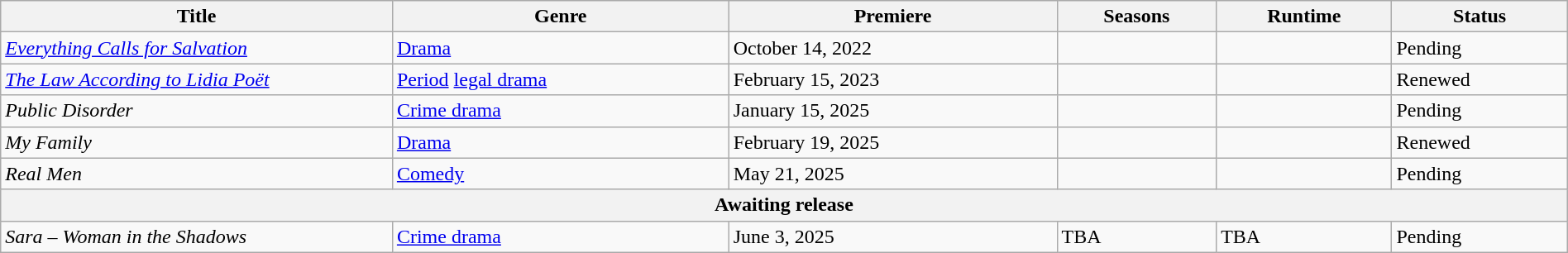<table class="wikitable sortable" style="width:100%">
<tr>
<th scope="col" style="width:25%;">Title</th>
<th>Genre</th>
<th>Premiere</th>
<th>Seasons</th>
<th>Runtime</th>
<th>Status</th>
</tr>
<tr>
<td><em><a href='#'>Everything Calls for Salvation</a></em></td>
<td><a href='#'>Drama</a></td>
<td>October 14, 2022</td>
<td></td>
<td></td>
<td>Pending</td>
</tr>
<tr>
<td><em><a href='#'>The Law According to Lidia Poët</a></em></td>
<td><a href='#'>Period</a> <a href='#'>legal drama</a></td>
<td>February 15, 2023</td>
<td></td>
<td></td>
<td>Renewed</td>
</tr>
<tr>
<td><em>Public Disorder</em></td>
<td><a href='#'>Crime drama</a></td>
<td>January 15, 2025</td>
<td></td>
<td></td>
<td>Pending</td>
</tr>
<tr>
<td><em>My Family</em></td>
<td><a href='#'>Drama</a></td>
<td>February 19, 2025</td>
<td></td>
<td></td>
<td>Renewed</td>
</tr>
<tr>
<td><em>Real Men</em></td>
<td><a href='#'>Comedy</a></td>
<td>May 21, 2025</td>
<td></td>
<td></td>
<td>Pending</td>
</tr>
<tr>
<th colspan="6" data-sort-value="zzz">Awaiting release</th>
</tr>
<tr>
<td><em>Sara – Woman in the Shadows</em></td>
<td><a href='#'>Crime drama</a></td>
<td>June 3, 2025</td>
<td>TBA</td>
<td>TBA</td>
<td>Pending</td>
</tr>
</table>
